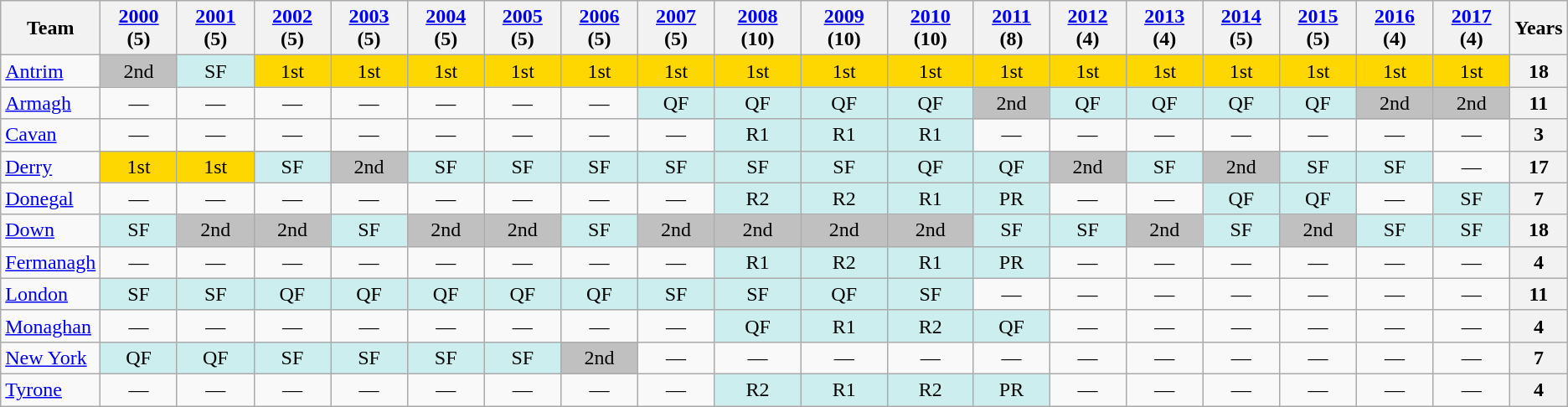<table class="wikitable sortable" style="text-align:center">
<tr>
<th>Team</th>
<th><a href='#'>2000</a> (5)</th>
<th><a href='#'>2001</a> (5)</th>
<th><a href='#'>2002</a> (5)</th>
<th><a href='#'>2003</a> (5)</th>
<th><a href='#'>2004</a> (5)</th>
<th><a href='#'>2005</a> (5)</th>
<th><a href='#'>2006</a> (5)</th>
<th><a href='#'>2007</a> (5)</th>
<th><a href='#'>2008</a> (10)</th>
<th><a href='#'>2009</a> (10)</th>
<th><a href='#'>2010</a> (10)</th>
<th><a href='#'>2011</a> (8)</th>
<th><a href='#'>2012</a> (4)</th>
<th><a href='#'>2013</a> (4)</th>
<th><a href='#'>2014</a> (5)</th>
<th><a href='#'>2015</a> (5)</th>
<th><a href='#'>2016</a> (4)</th>
<th><a href='#'>2017</a> (4)</th>
<th>Years</th>
</tr>
<tr>
<td style="text-align:left"> <a href='#'>Antrim</a></td>
<td bgcolor="silver">2nd</td>
<td bgcolor="#cceeee">SF</td>
<td bgcolor="gold">1st</td>
<td bgcolor="gold">1st</td>
<td bgcolor="gold">1st</td>
<td bgcolor="gold">1st</td>
<td bgcolor="gold">1st</td>
<td bgcolor="gold">1st</td>
<td bgcolor="gold">1st</td>
<td bgcolor="gold">1st</td>
<td bgcolor="gold">1st</td>
<td bgcolor="gold">1st</td>
<td bgcolor="gold">1st</td>
<td bgcolor="gold">1st</td>
<td bgcolor="gold">1st</td>
<td bgcolor="gold">1st</td>
<td bgcolor="gold">1st</td>
<td bgcolor="gold">1st</td>
<th>18</th>
</tr>
<tr>
<td style="text-align:left"> <a href='#'>Armagh</a></td>
<td>—</td>
<td>—</td>
<td>—</td>
<td>—</td>
<td>—</td>
<td>—</td>
<td>—</td>
<td bgcolor="#cceeee">QF</td>
<td bgcolor="#cceeee">QF</td>
<td bgcolor="#cceeee">QF</td>
<td bgcolor="#cceeee">QF</td>
<td bgcolor="silver">2nd</td>
<td bgcolor="#cceeee">QF</td>
<td bgcolor="#cceeee">QF</td>
<td bgcolor="#cceeee">QF</td>
<td bgcolor="#cceeee">QF</td>
<td bgcolor="silver">2nd</td>
<td bgcolor="silver">2nd</td>
<th>11</th>
</tr>
<tr>
<td style="text-align:left"> <a href='#'>Cavan</a></td>
<td>—</td>
<td>—</td>
<td>—</td>
<td>—</td>
<td>—</td>
<td>—</td>
<td>—</td>
<td>—</td>
<td bgcolor="#cceeee">R1</td>
<td bgcolor="#cceeee">R1</td>
<td bgcolor="#cceeee">R1</td>
<td>—</td>
<td>—</td>
<td>—</td>
<td>—</td>
<td>—</td>
<td>—</td>
<td>—</td>
<th>3</th>
</tr>
<tr>
<td style="text-align:left"> <a href='#'>Derry</a></td>
<td bgcolor="gold">1st</td>
<td bgcolor="gold">1st</td>
<td bgcolor="#cceeee">SF</td>
<td bgcolor="silver">2nd</td>
<td bgcolor="#cceeee">SF</td>
<td bgcolor="#cceeee">SF</td>
<td bgcolor="#cceeee">SF</td>
<td bgcolor="#cceeee">SF</td>
<td bgcolor="#cceeee">SF</td>
<td bgcolor="#cceeee">SF</td>
<td bgcolor="#cceeee">QF</td>
<td bgcolor="#cceeee">QF</td>
<td bgcolor="silver">2nd</td>
<td bgcolor="#cceeee">SF</td>
<td bgcolor="silver">2nd</td>
<td bgcolor="#cceeee">SF</td>
<td bgcolor="#cceeee">SF</td>
<td>—</td>
<th>17</th>
</tr>
<tr>
<td style="text-align:left"> <a href='#'>Donegal</a></td>
<td>—</td>
<td>—</td>
<td>—</td>
<td>—</td>
<td>—</td>
<td>—</td>
<td>—</td>
<td>—</td>
<td bgcolor="#cceeee">R2</td>
<td bgcolor="#cceeee">R2</td>
<td bgcolor="#cceeee">R1</td>
<td bgcolor="#cceeee">PR</td>
<td>—</td>
<td>—</td>
<td bgcolor="#cceeee">QF</td>
<td bgcolor="#cceeee">QF</td>
<td>—</td>
<td bgcolor="#cceeee">SF</td>
<th>7</th>
</tr>
<tr>
<td style="text-align:left"> <a href='#'>Down</a></td>
<td bgcolor="#cceeee">SF</td>
<td bgcolor="silver">2nd</td>
<td bgcolor="silver">2nd</td>
<td bgcolor="#cceeee">SF</td>
<td bgcolor="silver">2nd</td>
<td bgcolor="silver">2nd</td>
<td bgcolor="#cceeee">SF</td>
<td bgcolor="silver">2nd</td>
<td bgcolor="silver">2nd</td>
<td bgcolor="silver">2nd</td>
<td bgcolor="silver">2nd</td>
<td bgcolor="#cceeee">SF</td>
<td bgcolor="#cceeee">SF</td>
<td bgcolor="silver">2nd</td>
<td bgcolor="#cceeee">SF</td>
<td bgcolor="silver">2nd</td>
<td bgcolor="#cceeee">SF</td>
<td bgcolor="#cceeee">SF</td>
<th>18</th>
</tr>
<tr>
<td style="text-align:left"> <a href='#'>Fermanagh</a></td>
<td>—</td>
<td>—</td>
<td>—</td>
<td>—</td>
<td>—</td>
<td>—</td>
<td>—</td>
<td>—</td>
<td bgcolor="#cceeee">R1</td>
<td bgcolor="#cceeee">R2</td>
<td bgcolor="#cceeee">R1</td>
<td bgcolor="#cceeee">PR</td>
<td>—</td>
<td>—</td>
<td>—</td>
<td>—</td>
<td>—</td>
<td>—</td>
<th>4</th>
</tr>
<tr>
<td style="text-align:left"> <a href='#'>London</a></td>
<td bgcolor="#cceeee">SF</td>
<td bgcolor="#cceeee">SF</td>
<td bgcolor="#cceeee">QF</td>
<td bgcolor="#cceeee">QF</td>
<td bgcolor="#cceeee">QF</td>
<td bgcolor="#cceeee">QF</td>
<td bgcolor="#cceeee">QF</td>
<td bgcolor="#cceeee">SF</td>
<td bgcolor="#cceeee">SF</td>
<td bgcolor="#cceeee">QF</td>
<td bgcolor="#cceeee">SF</td>
<td>—</td>
<td>—</td>
<td>—</td>
<td>—</td>
<td>—</td>
<td>—</td>
<td>—</td>
<th>11</th>
</tr>
<tr>
<td style="text-align:left"> <a href='#'>Monaghan</a></td>
<td>—</td>
<td>—</td>
<td>—</td>
<td>—</td>
<td>—</td>
<td>—</td>
<td>—</td>
<td>—</td>
<td bgcolor="#cceeee">QF</td>
<td bgcolor="#cceeee">R1</td>
<td bgcolor="#cceeee">R2</td>
<td bgcolor="#cceeee">QF</td>
<td>—</td>
<td>—</td>
<td>—</td>
<td>—</td>
<td>—</td>
<td>—</td>
<th>4</th>
</tr>
<tr>
<td style="text-align:left"> <a href='#'>New York</a></td>
<td bgcolor="#cceeee">QF</td>
<td bgcolor="#cceeee">QF</td>
<td bgcolor="#cceeee">SF</td>
<td bgcolor="#cceeee">SF</td>
<td bgcolor="#cceeee">SF</td>
<td bgcolor="#cceeee">SF</td>
<td bgcolor="silver">2nd</td>
<td>—</td>
<td>—</td>
<td>—</td>
<td>—</td>
<td>—</td>
<td>—</td>
<td>—</td>
<td>—</td>
<td>—</td>
<td>—</td>
<td>—</td>
<th>7</th>
</tr>
<tr>
<td style="text-align:left"> <a href='#'>Tyrone</a></td>
<td>—</td>
<td>—</td>
<td>—</td>
<td>—</td>
<td>—</td>
<td>—</td>
<td>—</td>
<td>—</td>
<td bgcolor="#cceeee">R2</td>
<td bgcolor="#cceeee">R1</td>
<td bgcolor="#cceeee">R2</td>
<td bgcolor="#cceeee">PR</td>
<td>—</td>
<td>—</td>
<td>—</td>
<td>—</td>
<td>—</td>
<td>—</td>
<th>4</th>
</tr>
</table>
